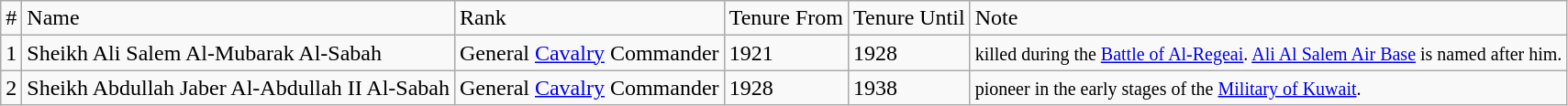<table class="wikitable">
<tr>
<td>#</td>
<td>Name</td>
<td>Rank</td>
<td>Tenure From</td>
<td>Tenure Until</td>
<td>Note</td>
</tr>
<tr>
<td>1</td>
<td>Sheikh Ali Salem Al-Mubarak Al-Sabah</td>
<td>General <a href='#'>Cavalry</a> Commander</td>
<td>1921</td>
<td>1928</td>
<td><small>killed during the <a href='#'>Battle of Al-Regeai</a>. <a href='#'>Ali Al Salem Air Base</a> is named after him.</small></td>
</tr>
<tr>
<td>2</td>
<td>Sheikh Abdullah Jaber Al-Abdullah II Al-Sabah</td>
<td>General <a href='#'>Cavalry</a> Commander</td>
<td>1928</td>
<td>1938</td>
<td><small> pioneer in the early stages of the <a href='#'>Military of Kuwait</a>.</small></td>
</tr>
</table>
